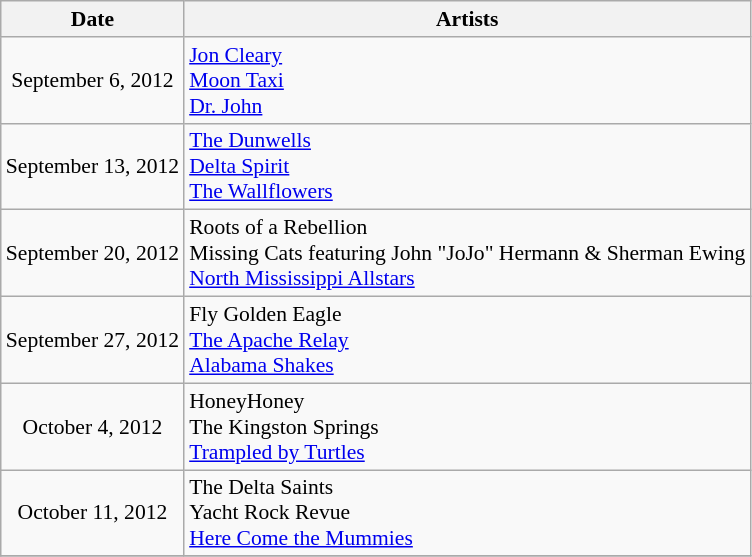<table class="wikitable" style="font-size: 90%">
<tr>
<th>Date</th>
<th>Artists</th>
</tr>
<tr>
<td align="center">September 6, 2012</td>
<td><a href='#'>Jon Cleary</a><br><a href='#'>Moon Taxi</a><br><a href='#'>Dr. John</a></td>
</tr>
<tr>
<td align="center">September 13, 2012</td>
<td><a href='#'>The Dunwells</a><br><a href='#'>Delta Spirit</a><br><a href='#'>The Wallflowers</a></td>
</tr>
<tr>
<td align="center">September 20, 2012</td>
<td>Roots of a Rebellion<br>Missing Cats featuring John "JoJo" Hermann & Sherman Ewing<br><a href='#'>North Mississippi Allstars</a></td>
</tr>
<tr>
<td align="center">September 27, 2012</td>
<td>Fly Golden Eagle<br><a href='#'>The Apache Relay</a><br><a href='#'>Alabama Shakes</a></td>
</tr>
<tr>
<td align="center">October 4, 2012</td>
<td>HoneyHoney<br>The Kingston Springs<br><a href='#'>Trampled by Turtles</a></td>
</tr>
<tr>
<td align="center">October 11, 2012</td>
<td>The Delta Saints<br>Yacht Rock Revue<br><a href='#'>Here Come the Mummies</a></td>
</tr>
<tr>
</tr>
</table>
